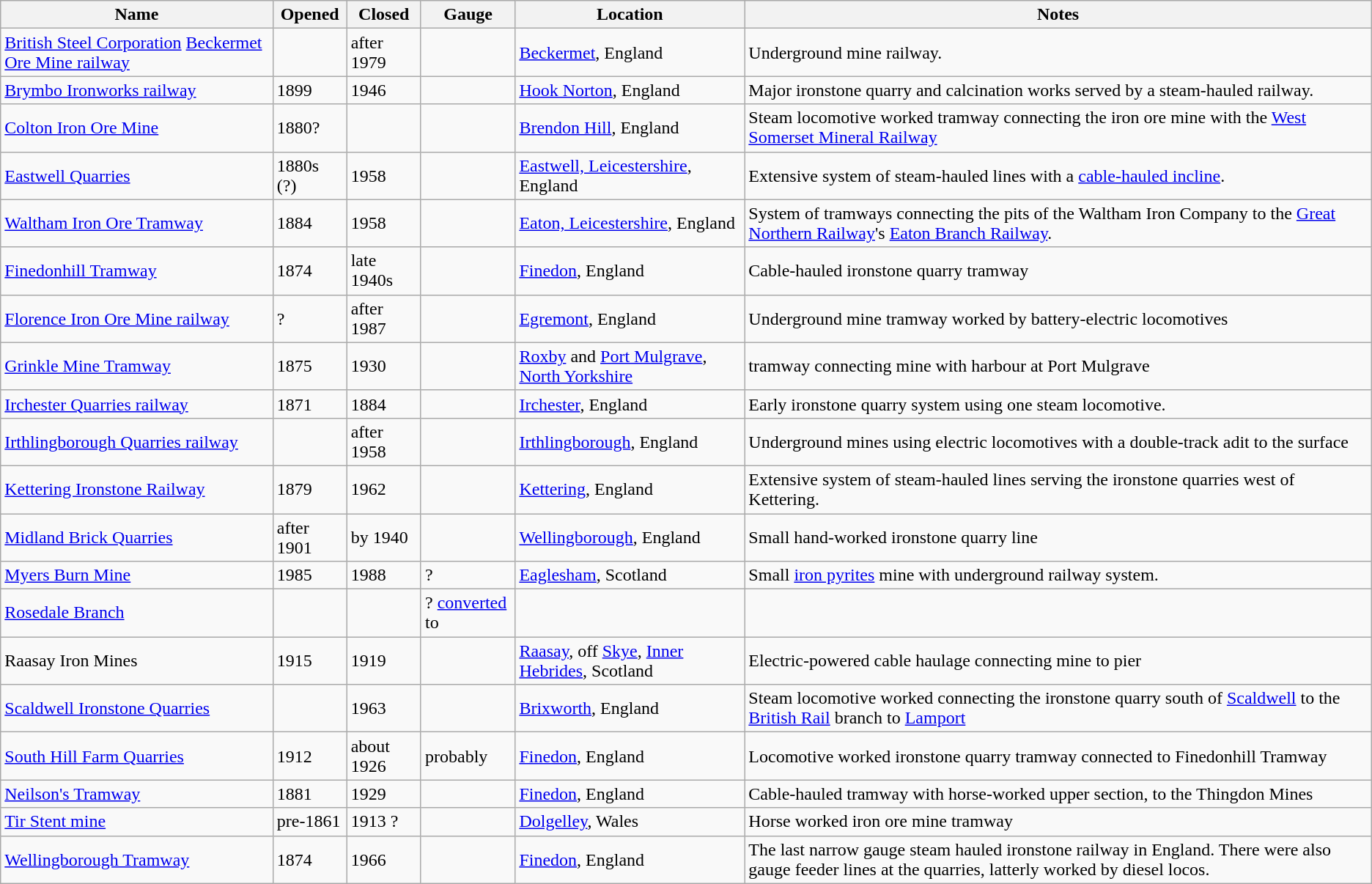<table class="wikitable">
<tr>
<th>Name</th>
<th>Opened</th>
<th>Closed</th>
<th>Gauge</th>
<th>Location</th>
<th>Notes</th>
</tr>
<tr>
<td><a href='#'>British Steel Corporation</a> <a href='#'>Beckermet Ore Mine railway</a></td>
<td></td>
<td>after 1979</td>
<td></td>
<td><a href='#'>Beckermet</a>, England</td>
<td>Underground mine railway.</td>
</tr>
<tr>
<td><a href='#'>Brymbo Ironworks railway</a></td>
<td>1899</td>
<td>1946</td>
<td></td>
<td><a href='#'>Hook Norton</a>, England</td>
<td>Major ironstone quarry and calcination works served by a steam-hauled railway.</td>
</tr>
<tr>
<td><a href='#'>Colton Iron Ore Mine</a></td>
<td>1880?</td>
<td></td>
<td></td>
<td><a href='#'>Brendon Hill</a>, England</td>
<td>Steam locomotive worked tramway connecting the iron ore mine with the <a href='#'>West Somerset Mineral Railway</a></td>
</tr>
<tr>
<td><a href='#'>Eastwell Quarries</a></td>
<td>1880s (?)</td>
<td>1958</td>
<td></td>
<td><a href='#'>Eastwell, Leicestershire</a>, England</td>
<td>Extensive system of steam-hauled lines with a <a href='#'>cable-hauled incline</a>.</td>
</tr>
<tr>
<td><a href='#'>Waltham Iron Ore Tramway</a></td>
<td>1884</td>
<td>1958</td>
<td></td>
<td><a href='#'>Eaton, Leicestershire</a>, England</td>
<td>System of tramways connecting the pits of the Waltham Iron Company to the <a href='#'>Great Northern Railway</a>'s <a href='#'>Eaton Branch Railway</a>.</td>
</tr>
<tr>
<td><a href='#'>Finedonhill Tramway</a></td>
<td>1874</td>
<td>late 1940s</td>
<td></td>
<td><a href='#'>Finedon</a>, England</td>
<td>Cable-hauled ironstone quarry tramway</td>
</tr>
<tr>
<td><a href='#'>Florence Iron Ore Mine railway</a></td>
<td>?</td>
<td>after 1987</td>
<td></td>
<td><a href='#'>Egremont</a>, England</td>
<td>Underground mine tramway worked by battery-electric locomotives</td>
</tr>
<tr>
<td><a href='#'>Grinkle Mine Tramway</a></td>
<td>1875</td>
<td>1930</td>
<td></td>
<td><a href='#'>Roxby</a> and <a href='#'>Port Mulgrave</a>, <a href='#'>North Yorkshire</a></td>
<td> tramway connecting mine with harbour at Port Mulgrave</td>
</tr>
<tr>
<td><a href='#'>Irchester Quarries railway</a></td>
<td>1871</td>
<td>1884</td>
<td></td>
<td><a href='#'>Irchester</a>, England</td>
<td>Early ironstone quarry system using one steam locomotive.</td>
</tr>
<tr>
<td><a href='#'>Irthlingborough Quarries railway</a></td>
<td></td>
<td>after 1958</td>
<td></td>
<td><a href='#'>Irthlingborough</a>, England</td>
<td>Underground mines using electric locomotives with a double-track adit to the surface</td>
</tr>
<tr>
<td><a href='#'>Kettering Ironstone Railway</a></td>
<td>1879</td>
<td>1962</td>
<td></td>
<td><a href='#'>Kettering</a>, England</td>
<td>Extensive system of steam-hauled lines serving the ironstone quarries west of Kettering.</td>
</tr>
<tr>
<td><a href='#'>Midland Brick Quarries</a></td>
<td>after 1901</td>
<td>by 1940</td>
<td></td>
<td><a href='#'>Wellingborough</a>, England</td>
<td>Small hand-worked ironstone quarry line</td>
</tr>
<tr>
<td><a href='#'>Myers Burn Mine</a></td>
<td>1985</td>
<td>1988</td>
<td>?</td>
<td><a href='#'>Eaglesham</a>, Scotland</td>
<td>Small <a href='#'>iron pyrites</a> mine with underground railway system.</td>
</tr>
<tr>
<td><a href='#'>Rosedale Branch</a></td>
<td></td>
<td></td>
<td>? <a href='#'>converted</a> to </td>
<td></td>
<td></td>
</tr>
<tr>
<td>Raasay Iron Mines</td>
<td>1915</td>
<td>1919</td>
<td></td>
<td><a href='#'>Raasay</a>, off <a href='#'>Skye</a>, <a href='#'>Inner Hebrides</a>, Scotland</td>
<td>Electric-powered cable haulage connecting mine to pier</td>
</tr>
<tr>
<td><a href='#'>Scaldwell Ironstone Quarries</a></td>
<td></td>
<td>1963</td>
<td></td>
<td><a href='#'>Brixworth</a>, England</td>
<td>Steam locomotive worked connecting the ironstone quarry south of <a href='#'>Scaldwell</a> to the <a href='#'>British Rail</a> branch to <a href='#'>Lamport</a></td>
</tr>
<tr>
<td><a href='#'>South Hill Farm Quarries</a></td>
<td>1912</td>
<td>about 1926</td>
<td>probably </td>
<td><a href='#'>Finedon</a>, England</td>
<td>Locomotive worked ironstone quarry tramway connected to Finedonhill Tramway</td>
</tr>
<tr>
<td><a href='#'>Neilson's Tramway</a></td>
<td>1881</td>
<td>1929</td>
<td></td>
<td><a href='#'>Finedon</a>, England</td>
<td>Cable-hauled tramway with horse-worked upper section, to the Thingdon Mines</td>
</tr>
<tr>
<td><a href='#'>Tir Stent mine</a></td>
<td>pre-1861</td>
<td>1913 ?</td>
<td></td>
<td><a href='#'>Dolgelley</a>, Wales</td>
<td>Horse worked iron ore mine tramway</td>
</tr>
<tr>
<td><a href='#'>Wellingborough Tramway</a></td>
<td>1874</td>
<td>1966</td>
<td></td>
<td><a href='#'>Finedon</a>, England</td>
<td>The last narrow gauge steam hauled ironstone railway in England. There were also  gauge feeder lines at the quarries, latterly worked by diesel locos.</td>
</tr>
</table>
